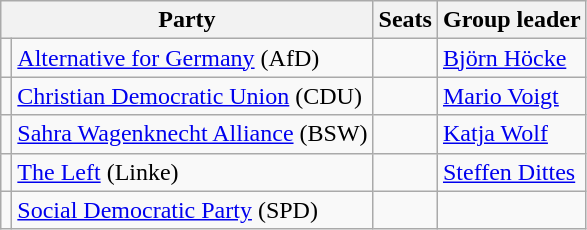<table class="wikitable">
<tr>
<th colspan=2>Party</th>
<th>Seats</th>
<th>Group leader</th>
</tr>
<tr>
<td bgcolor=></td>
<td><a href='#'>Alternative for Germany</a> (AfD)</td>
<td style="text-align:center"></td>
<td><a href='#'>Björn Höcke</a></td>
</tr>
<tr>
<td bgcolor=></td>
<td><a href='#'>Christian Democratic Union</a> (CDU)</td>
<td style="text-align:center"></td>
<td><a href='#'>Mario Voigt</a></td>
</tr>
<tr>
<td bgcolor=></td>
<td><a href='#'>Sahra Wagenknecht Alliance</a> (BSW)</td>
<td style="text-align:center"></td>
<td><a href='#'>Katja Wolf</a></td>
</tr>
<tr>
<td bgcolor=></td>
<td><a href='#'>The Left</a> (Linke)</td>
<td style="text-align:center"></td>
<td><a href='#'>Steffen Dittes</a></td>
</tr>
<tr>
<td bgcolor=></td>
<td><a href='#'>Social Democratic Party</a> (SPD)</td>
<td style="text-align:center"></td>
<td></td>
</tr>
</table>
